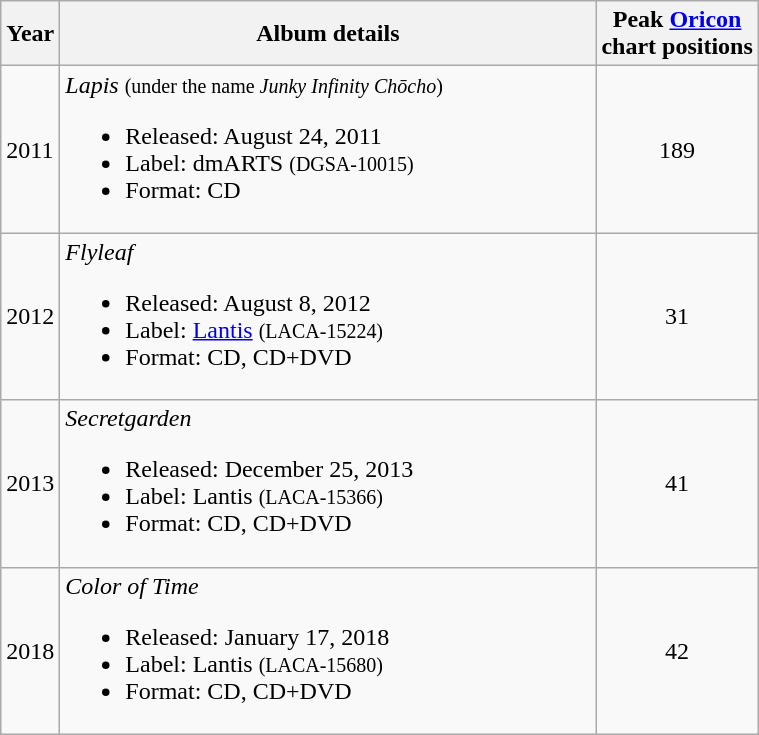<table class="wikitable" border="1">
<tr>
<th rowspan="1">Year</th>
<th rowspan="1" width="350">Album details</th>
<th colspan="1">Peak <a href='#'>Oricon</a><br> chart positions</th>
</tr>
<tr>
<td>2011</td>
<td align="left"><em>Lapis</em> <small>(under the name <em>Junky Infinity Chōcho</em>)</small><br><ul><li>Released: August 24, 2011</li><li>Label: dmARTS <small>(DGSA-10015)</small></li><li>Format: CD</li></ul></td>
<td align="center">189</td>
</tr>
<tr>
<td>2012</td>
<td align="left"><em>Flyleaf</em><br><ul><li>Released: August 8, 2012</li><li>Label: <a href='#'>Lantis</a> <small>(LACA-15224)</small></li><li>Format: CD, CD+DVD</li></ul></td>
<td align="center">31</td>
</tr>
<tr>
<td>2013</td>
<td align="left"><em>Secretgarden</em><br><ul><li>Released: December 25, 2013</li><li>Label: Lantis <small>(LACA-15366)</small></li><li>Format: CD, CD+DVD</li></ul></td>
<td align="center">41</td>
</tr>
<tr>
<td>2018</td>
<td align="left"><em>Color of Time</em><br><ul><li>Released: January 17, 2018</li><li>Label: Lantis <small>(LACA-15680)</small></li><li>Format: CD, CD+DVD</li></ul></td>
<td align="center">42</td>
</tr>
</table>
